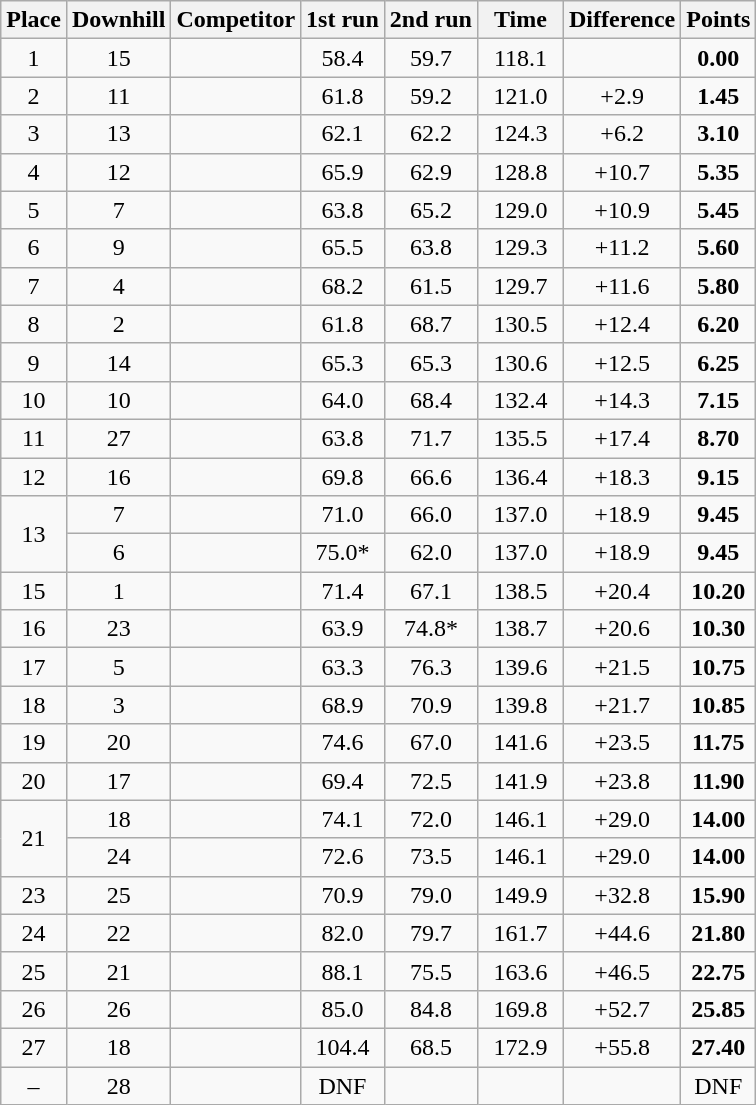<table class=wikitable style="text-align:center">
<tr>
<th>Place</th>
<th>Downhill</th>
<th>Competitor</th>
<th>1st run</th>
<th>2nd run</th>
<th width=50>Time</th>
<th>Difference</th>
<th>Points</th>
</tr>
<tr>
<td>1</td>
<td>15</td>
<td align=left></td>
<td>58.4</td>
<td>59.7</td>
<td>118.1</td>
<td></td>
<td><strong>0.00</strong></td>
</tr>
<tr>
<td>2</td>
<td>11</td>
<td align=left></td>
<td>61.8</td>
<td>59.2</td>
<td>121.0</td>
<td>+2.9</td>
<td><strong>1.45</strong></td>
</tr>
<tr>
<td>3</td>
<td>13</td>
<td align=left></td>
<td>62.1</td>
<td>62.2</td>
<td>124.3</td>
<td>+6.2</td>
<td><strong>3.10</strong></td>
</tr>
<tr>
<td>4</td>
<td>12</td>
<td align=left></td>
<td>65.9</td>
<td>62.9</td>
<td>128.8</td>
<td>+10.7</td>
<td><strong>5.35</strong></td>
</tr>
<tr>
<td>5</td>
<td>7</td>
<td align=left></td>
<td>63.8</td>
<td>65.2</td>
<td>129.0</td>
<td>+10.9</td>
<td><strong>5.45</strong></td>
</tr>
<tr>
<td>6</td>
<td>9</td>
<td align=left></td>
<td>65.5</td>
<td>63.8</td>
<td>129.3</td>
<td>+11.2</td>
<td><strong>5.60</strong></td>
</tr>
<tr>
<td>7</td>
<td>4</td>
<td align=left></td>
<td>68.2</td>
<td>61.5</td>
<td>129.7</td>
<td>+11.6</td>
<td><strong>5.80</strong></td>
</tr>
<tr>
<td>8</td>
<td>2</td>
<td align=left></td>
<td>61.8</td>
<td>68.7</td>
<td>130.5</td>
<td>+12.4</td>
<td><strong>6.20</strong></td>
</tr>
<tr>
<td>9</td>
<td>14</td>
<td align=left></td>
<td>65.3</td>
<td>65.3</td>
<td>130.6</td>
<td>+12.5</td>
<td><strong>6.25</strong></td>
</tr>
<tr>
<td>10</td>
<td>10</td>
<td align=left></td>
<td>64.0</td>
<td>68.4</td>
<td>132.4</td>
<td>+14.3</td>
<td><strong>7.15</strong></td>
</tr>
<tr>
<td>11</td>
<td>27</td>
<td align=left></td>
<td>63.8</td>
<td>71.7</td>
<td>135.5</td>
<td>+17.4</td>
<td><strong>8.70</strong></td>
</tr>
<tr>
<td>12</td>
<td>16</td>
<td align=left></td>
<td>69.8</td>
<td>66.6</td>
<td>136.4</td>
<td>+18.3</td>
<td><strong>9.15</strong></td>
</tr>
<tr>
<td rowspan=2>13</td>
<td>7</td>
<td align=left></td>
<td>71.0</td>
<td>66.0</td>
<td>137.0</td>
<td>+18.9</td>
<td><strong>9.45</strong></td>
</tr>
<tr>
<td>6</td>
<td align=left></td>
<td>75.0*</td>
<td>62.0</td>
<td>137.0</td>
<td>+18.9</td>
<td><strong>9.45</strong></td>
</tr>
<tr>
<td>15</td>
<td>1</td>
<td align=left></td>
<td>71.4</td>
<td>67.1</td>
<td>138.5</td>
<td>+20.4</td>
<td><strong>10.20</strong></td>
</tr>
<tr>
<td>16</td>
<td>23</td>
<td align=left></td>
<td>63.9</td>
<td>74.8*</td>
<td>138.7</td>
<td>+20.6</td>
<td><strong>10.30</strong></td>
</tr>
<tr>
<td>17</td>
<td>5</td>
<td align=left></td>
<td>63.3</td>
<td>76.3</td>
<td>139.6</td>
<td>+21.5</td>
<td><strong>10.75</strong></td>
</tr>
<tr>
<td>18</td>
<td>3</td>
<td align=left></td>
<td>68.9</td>
<td>70.9</td>
<td>139.8</td>
<td>+21.7</td>
<td><strong>10.85</strong></td>
</tr>
<tr>
<td>19</td>
<td>20</td>
<td align=left></td>
<td>74.6</td>
<td>67.0</td>
<td>141.6</td>
<td>+23.5</td>
<td><strong>11.75</strong></td>
</tr>
<tr>
<td>20</td>
<td>17</td>
<td align=left></td>
<td>69.4</td>
<td>72.5</td>
<td>141.9</td>
<td>+23.8</td>
<td><strong>11.90</strong></td>
</tr>
<tr>
<td rowspan=2>21</td>
<td>18</td>
<td align=left></td>
<td>74.1</td>
<td>72.0</td>
<td>146.1</td>
<td>+29.0</td>
<td><strong>14.00</strong></td>
</tr>
<tr>
<td>24</td>
<td align=left></td>
<td>72.6</td>
<td>73.5</td>
<td>146.1</td>
<td>+29.0</td>
<td><strong>14.00</strong></td>
</tr>
<tr>
<td>23</td>
<td>25</td>
<td align=left></td>
<td>70.9</td>
<td>79.0</td>
<td>149.9</td>
<td>+32.8</td>
<td><strong>15.90</strong></td>
</tr>
<tr>
<td>24</td>
<td>22</td>
<td align=left></td>
<td>82.0</td>
<td>79.7</td>
<td>161.7</td>
<td>+44.6</td>
<td><strong>21.80</strong></td>
</tr>
<tr>
<td>25</td>
<td>21</td>
<td align=left></td>
<td>88.1</td>
<td>75.5</td>
<td>163.6</td>
<td>+46.5</td>
<td><strong>22.75</strong></td>
</tr>
<tr>
<td>26</td>
<td>26</td>
<td align=left></td>
<td>85.0</td>
<td>84.8</td>
<td>169.8</td>
<td>+52.7</td>
<td><strong>25.85</strong></td>
</tr>
<tr>
<td>27</td>
<td>18</td>
<td align=left></td>
<td>104.4</td>
<td>68.5</td>
<td>172.9</td>
<td>+55.8</td>
<td><strong>27.40</strong></td>
</tr>
<tr>
<td>–</td>
<td>28</td>
<td align=left></td>
<td>DNF</td>
<td></td>
<td></td>
<td></td>
<td>DNF</td>
</tr>
</table>
